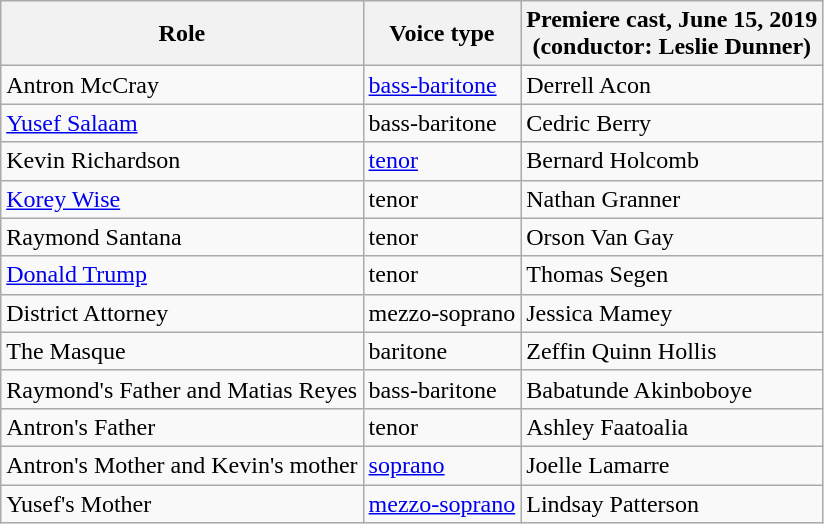<table class="wikitable">
<tr>
<th>Role</th>
<th>Voice type</th>
<th>Premiere cast, June 15, 2019<br>(conductor: Leslie Dunner)</th>
</tr>
<tr>
<td>Antron McCray</td>
<td><a href='#'>bass-baritone</a></td>
<td>Derrell Acon</td>
</tr>
<tr>
<td><a href='#'>Yusef Salaam</a></td>
<td>bass-baritone</td>
<td>Cedric Berry</td>
</tr>
<tr>
<td>Kevin Richardson</td>
<td><a href='#'>tenor</a></td>
<td>Bernard Holcomb</td>
</tr>
<tr>
<td><a href='#'>Korey Wise</a></td>
<td>tenor</td>
<td>Nathan Granner</td>
</tr>
<tr>
<td>Raymond Santana</td>
<td>tenor</td>
<td>Orson Van Gay</td>
</tr>
<tr>
<td><a href='#'>Donald Trump</a></td>
<td>tenor</td>
<td>Thomas Segen</td>
</tr>
<tr>
<td>District Attorney</td>
<td>mezzo-soprano</td>
<td>Jessica Mamey</td>
</tr>
<tr>
<td>The Masque</td>
<td>baritone</td>
<td>Zeffin Quinn Hollis</td>
</tr>
<tr>
<td>Raymond's Father and Matias Reyes</td>
<td>bass-baritone</td>
<td>Babatunde Akinboboye</td>
</tr>
<tr>
<td>Antron's Father</td>
<td>tenor</td>
<td>Ashley Faatoalia</td>
</tr>
<tr>
<td>Antron's Mother and Kevin's mother</td>
<td><a href='#'>soprano</a></td>
<td>Joelle Lamarre</td>
</tr>
<tr>
<td>Yusef's Mother</td>
<td><a href='#'>mezzo-soprano</a></td>
<td>Lindsay Patterson</td>
</tr>
</table>
